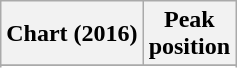<table class="wikitable sortable plainrowheaders" style="text-align:center;">
<tr>
<th>Chart (2016)</th>
<th>Peak<br>position</th>
</tr>
<tr>
</tr>
<tr>
</tr>
</table>
